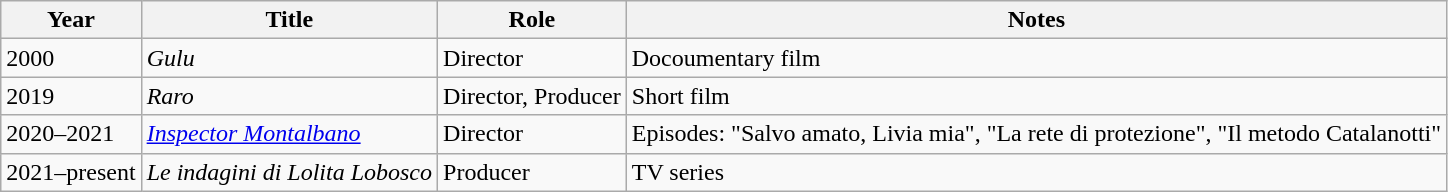<table class="wikitable">
<tr>
<th>Year</th>
<th>Title</th>
<th>Role</th>
<th>Notes</th>
</tr>
<tr>
<td>2000</td>
<td><em>Gulu</em></td>
<td>Director</td>
<td>Docoumentary film</td>
</tr>
<tr>
<td>2019</td>
<td><em>Raro</em></td>
<td>Director, Producer</td>
<td>Short film</td>
</tr>
<tr>
<td>2020–2021</td>
<td><em><a href='#'>Inspector Montalbano</a></em></td>
<td>Director</td>
<td>Episodes: "Salvo amato, Livia mia", "La rete di protezione", "Il metodo Catalanotti"</td>
</tr>
<tr>
<td>2021–present</td>
<td><em>Le indagini di Lolita Lobosco</em></td>
<td>Producer</td>
<td>TV series</td>
</tr>
</table>
